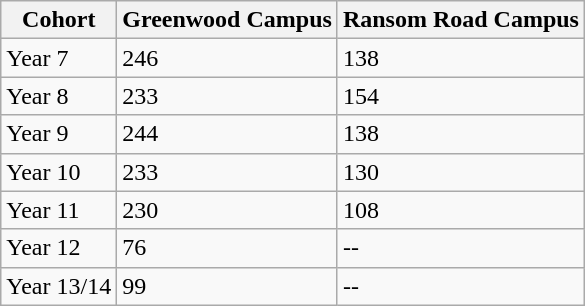<table class="wikitable">
<tr>
<th>Cohort</th>
<th>Greenwood Campus</th>
<th>Ransom Road Campus</th>
</tr>
<tr>
<td>Year 7</td>
<td>246</td>
<td>138</td>
</tr>
<tr>
<td>Year 8</td>
<td>233</td>
<td>154</td>
</tr>
<tr>
<td>Year 9</td>
<td>244</td>
<td>138</td>
</tr>
<tr>
<td>Year 10</td>
<td>233</td>
<td>130</td>
</tr>
<tr>
<td>Year 11</td>
<td>230</td>
<td>108</td>
</tr>
<tr>
<td>Year 12</td>
<td>76</td>
<td>--</td>
</tr>
<tr>
<td>Year 13/14</td>
<td>99</td>
<td>--</td>
</tr>
</table>
